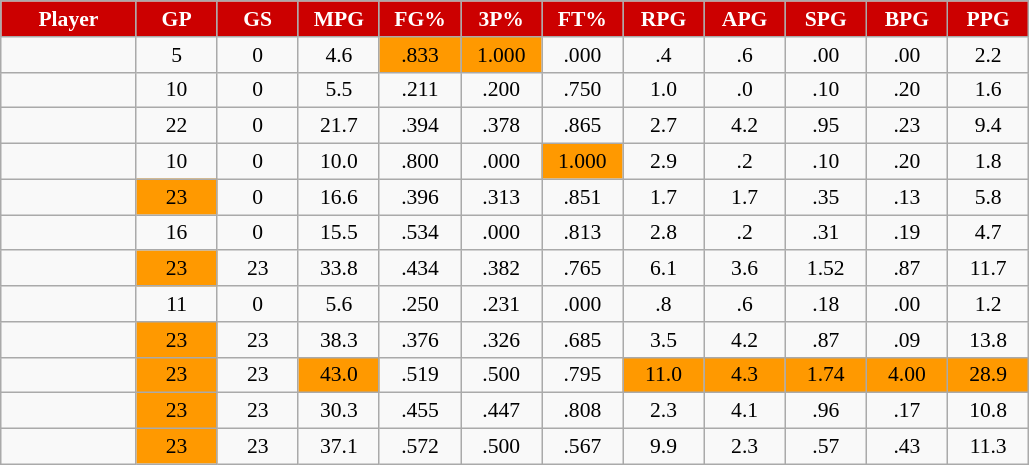<table class="wikitable sortable" style="font-size:90%; text-align:center; white-space:nowrap;">
<tr>
<th style="background:#cc0000;color:white;" width="10%">Player</th>
<th style="background:#cc0000;color:white;" width="6%">GP</th>
<th style="background:#cc0000;color:white;" width="6%">GS</th>
<th style="background:#cc0000;color:white;" width="6%">MPG</th>
<th style="background:#cc0000;color:white;" width="6%">FG%</th>
<th style="background:#cc0000;color:white;" width="6%">3P%</th>
<th style="background:#cc0000;color:white;" width="6%">FT%</th>
<th style="background:#cc0000;color:white;" width="6%">RPG</th>
<th style="background:#cc0000;color:white;" width="6%">APG</th>
<th style="background:#cc0000;color:white;" width="6%">SPG</th>
<th style="background:#cc0000;color:white;" width="6%">BPG</th>
<th style="background:#cc0000;color:white;" width="6%">PPG</th>
</tr>
<tr>
<td></td>
<td>5</td>
<td>0</td>
<td>4.6</td>
<td style="background:#ff9900;color:black;">.833</td>
<td style="background:#ff9900;color:black;">1.000</td>
<td>.000</td>
<td>.4</td>
<td>.6</td>
<td>.00</td>
<td>.00</td>
<td>2.2</td>
</tr>
<tr>
<td></td>
<td>10</td>
<td>0</td>
<td>5.5</td>
<td>.211</td>
<td>.200</td>
<td>.750</td>
<td>1.0</td>
<td>.0</td>
<td>.10</td>
<td>.20</td>
<td>1.6</td>
</tr>
<tr>
<td></td>
<td>22</td>
<td>0</td>
<td>21.7</td>
<td>.394</td>
<td>.378</td>
<td>.865</td>
<td>2.7</td>
<td>4.2</td>
<td>.95</td>
<td>.23</td>
<td>9.4</td>
</tr>
<tr>
<td></td>
<td>10</td>
<td>0</td>
<td>10.0</td>
<td>.800</td>
<td>.000</td>
<td style="background:#ff9900;color:black;">1.000</td>
<td>2.9</td>
<td>.2</td>
<td>.10</td>
<td>.20</td>
<td>1.8</td>
</tr>
<tr>
<td></td>
<td style="background:#ff9900;color:black;">23</td>
<td>0</td>
<td>16.6</td>
<td>.396</td>
<td>.313</td>
<td>.851</td>
<td>1.7</td>
<td>1.7</td>
<td>.35</td>
<td>.13</td>
<td>5.8</td>
</tr>
<tr>
<td></td>
<td>16</td>
<td>0</td>
<td>15.5</td>
<td>.534</td>
<td>.000</td>
<td>.813</td>
<td>2.8</td>
<td>.2</td>
<td>.31</td>
<td>.19</td>
<td>4.7</td>
</tr>
<tr>
<td></td>
<td style="background:#ff9900;color:black;">23</td>
<td>23</td>
<td>33.8</td>
<td>.434</td>
<td>.382</td>
<td>.765</td>
<td>6.1</td>
<td>3.6</td>
<td>1.52</td>
<td>.87</td>
<td>11.7</td>
</tr>
<tr>
<td></td>
<td>11</td>
<td>0</td>
<td>5.6</td>
<td>.250</td>
<td>.231</td>
<td>.000</td>
<td>.8</td>
<td>.6</td>
<td>.18</td>
<td>.00</td>
<td>1.2</td>
</tr>
<tr>
<td></td>
<td style="background:#ff9900;color:black;">23</td>
<td>23</td>
<td>38.3</td>
<td>.376</td>
<td>.326</td>
<td>.685</td>
<td>3.5</td>
<td>4.2</td>
<td>.87</td>
<td>.09</td>
<td>13.8</td>
</tr>
<tr>
<td></td>
<td style="background:#ff9900;color:black;">23</td>
<td>23</td>
<td style="background:#ff9900;color:black;">43.0</td>
<td>.519</td>
<td>.500</td>
<td>.795</td>
<td style="background:#ff9900;color:black;">11.0</td>
<td style="background:#ff9900;color:black;">4.3</td>
<td style="background:#ff9900;color:black;">1.74</td>
<td style="background:#ff9900;color:black;">4.00</td>
<td style="background:#ff9900;color:black;">28.9</td>
</tr>
<tr>
<td></td>
<td style="background:#ff9900;color:black;">23</td>
<td>23</td>
<td>30.3</td>
<td>.455</td>
<td>.447</td>
<td>.808</td>
<td>2.3</td>
<td>4.1</td>
<td>.96</td>
<td>.17</td>
<td>10.8</td>
</tr>
<tr>
<td></td>
<td style="background:#ff9900;color:black;">23</td>
<td>23</td>
<td>37.1</td>
<td>.572</td>
<td>.500</td>
<td>.567</td>
<td>9.9</td>
<td>2.3</td>
<td>.57</td>
<td>.43</td>
<td>11.3</td>
</tr>
</table>
